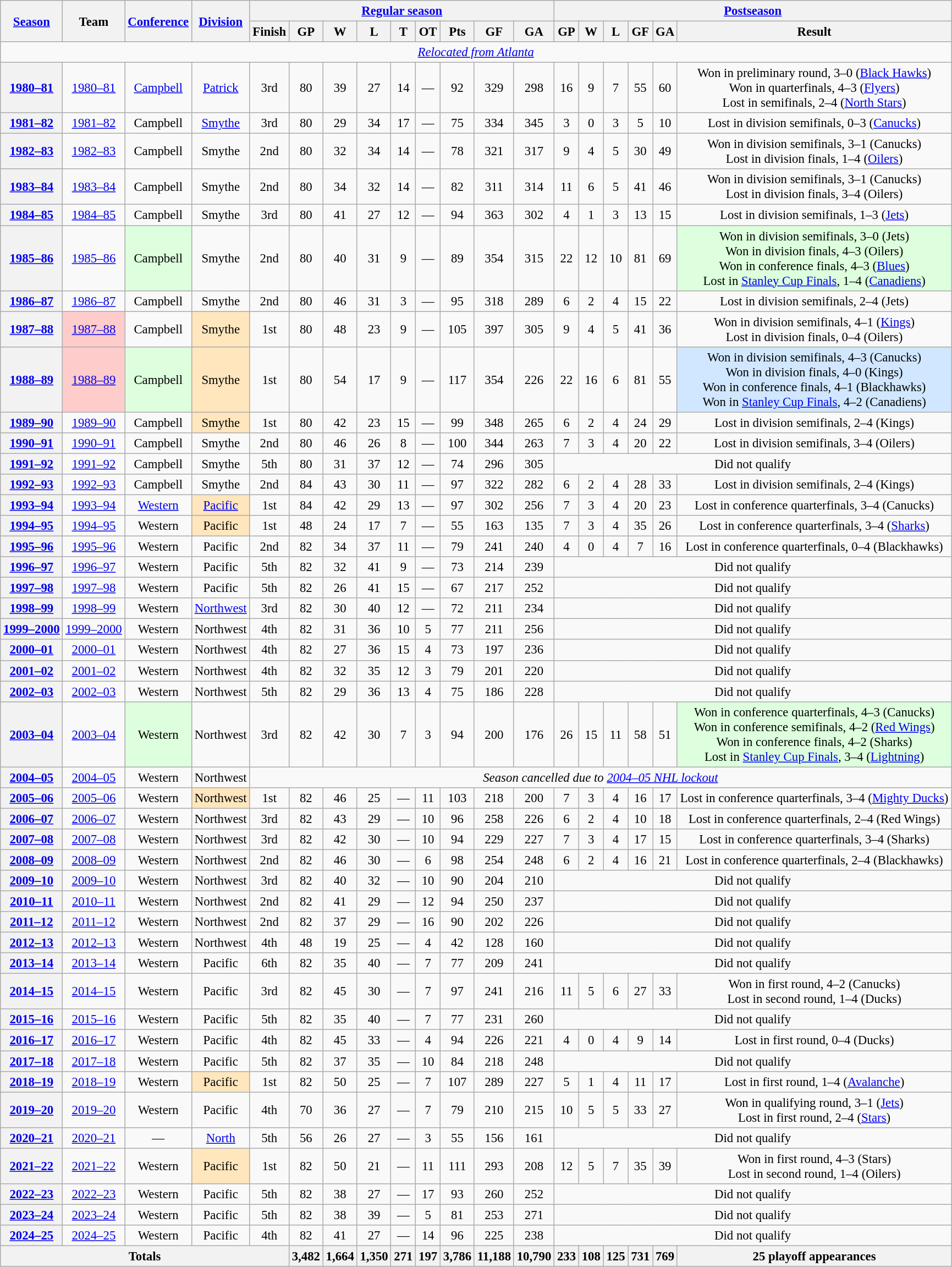<table class="wikitable" style="text-align:center; font-size: 95%">
<tr>
<th rowspan="2"><a href='#'>Season</a></th>
<th rowspan="2">Team</th>
<th rowspan="2"><a href='#'>Conference</a></th>
<th rowspan="2"><a href='#'>Division</a></th>
<th colspan="9"><a href='#'>Regular season</a></th>
<th colspan="6"><a href='#'>Postseason</a></th>
</tr>
<tr>
<th>Finish</th>
<th>GP</th>
<th>W</th>
<th>L</th>
<th>T</th>
<th>OT</th>
<th>Pts</th>
<th>GF</th>
<th>GA</th>
<th>GP</th>
<th>W</th>
<th>L</th>
<th>GF</th>
<th>GA</th>
<th>Result</th>
</tr>
<tr>
<td colspan="19" style="text-align:center;"><em><a href='#'>Relocated from Atlanta</a></em></td>
</tr>
<tr>
<th><a href='#'>1980–81</a></th>
<td><a href='#'>1980–81</a></td>
<td><a href='#'>Campbell</a></td>
<td><a href='#'>Patrick</a></td>
<td>3rd</td>
<td>80</td>
<td>39</td>
<td>27</td>
<td>14</td>
<td>—</td>
<td>92</td>
<td>329</td>
<td>298</td>
<td>16</td>
<td>9</td>
<td>7</td>
<td>55</td>
<td>60</td>
<td>Won in preliminary round, 3–0 (<a href='#'>Black Hawks</a>)<br>Won in quarterfinals, 4–3 (<a href='#'>Flyers</a>)<br>Lost in semifinals, 2–4 (<a href='#'>North Stars</a>)</td>
</tr>
<tr>
<th><a href='#'>1981–82</a></th>
<td><a href='#'>1981–82</a></td>
<td>Campbell</td>
<td><a href='#'>Smythe</a></td>
<td>3rd</td>
<td>80</td>
<td>29</td>
<td>34</td>
<td>17</td>
<td>—</td>
<td>75</td>
<td>334</td>
<td>345</td>
<td>3</td>
<td>0</td>
<td>3</td>
<td>5</td>
<td>10</td>
<td>Lost in division semifinals, 0–3 (<a href='#'>Canucks</a>)</td>
</tr>
<tr>
<th><a href='#'>1982–83</a></th>
<td><a href='#'>1982–83</a></td>
<td>Campbell</td>
<td>Smythe</td>
<td>2nd</td>
<td>80</td>
<td>32</td>
<td>34</td>
<td>14</td>
<td>—</td>
<td>78</td>
<td>321</td>
<td>317</td>
<td>9</td>
<td>4</td>
<td>5</td>
<td>30</td>
<td>49</td>
<td>Won in division semifinals, 3–1 (Canucks)<br>Lost in division finals, 1–4 (<a href='#'>Oilers</a>)</td>
</tr>
<tr>
<th><a href='#'>1983–84</a></th>
<td><a href='#'>1983–84</a></td>
<td>Campbell</td>
<td>Smythe</td>
<td>2nd</td>
<td>80</td>
<td>34</td>
<td>32</td>
<td>14</td>
<td>—</td>
<td>82</td>
<td>311</td>
<td>314</td>
<td>11</td>
<td>6</td>
<td>5</td>
<td>41</td>
<td>46</td>
<td>Won in division semifinals, 3–1 (Canucks)<br>Lost in division finals, 3–4 (Oilers)</td>
</tr>
<tr>
<th><a href='#'>1984–85</a></th>
<td><a href='#'>1984–85</a></td>
<td>Campbell</td>
<td>Smythe</td>
<td>3rd</td>
<td>80</td>
<td>41</td>
<td>27</td>
<td>12</td>
<td>—</td>
<td>94</td>
<td>363</td>
<td>302</td>
<td>4</td>
<td>1</td>
<td>3</td>
<td>13</td>
<td>15</td>
<td>Lost in division semifinals, 1–3 (<a href='#'>Jets</a>)</td>
</tr>
<tr>
<th><a href='#'>1985–86</a></th>
<td><a href='#'>1985–86</a></td>
<td style="background:#DDFFDD;">Campbell</td>
<td>Smythe</td>
<td>2nd</td>
<td>80</td>
<td>40</td>
<td>31</td>
<td>9</td>
<td>—</td>
<td>89</td>
<td>354</td>
<td>315</td>
<td>22</td>
<td>12</td>
<td>10</td>
<td>81</td>
<td>69</td>
<td style="background:#DDFFDD;">Won in division semifinals, 3–0 (Jets)<br>Won in division finals, 4–3 (Oilers)<br>Won in conference finals, 4–3 (<a href='#'>Blues</a>)<br>Lost in <a href='#'>Stanley Cup Finals</a>, 1–4 (<a href='#'>Canadiens</a>) </td>
</tr>
<tr>
<th><a href='#'>1986–87</a></th>
<td><a href='#'>1986–87</a></td>
<td>Campbell</td>
<td>Smythe</td>
<td>2nd</td>
<td>80</td>
<td>46</td>
<td>31</td>
<td>3</td>
<td>—</td>
<td>95</td>
<td>318</td>
<td>289</td>
<td>6</td>
<td>2</td>
<td>4</td>
<td>15</td>
<td>22</td>
<td>Lost in division semifinals, 2–4 (Jets)</td>
</tr>
<tr>
<th><a href='#'>1987–88</a></th>
<td style="background:#FFCCCC;"><a href='#'>1987–88</a> </td>
<td>Campbell</td>
<td style="background:#FFE6BD;">Smythe </td>
<td>1st</td>
<td>80</td>
<td>48</td>
<td>23</td>
<td>9</td>
<td>—</td>
<td>105</td>
<td>397</td>
<td>305</td>
<td>9</td>
<td>4</td>
<td>5</td>
<td>41</td>
<td>36</td>
<td>Won in division semifinals, 4–1 (<a href='#'>Kings</a>)<br>Lost in division finals, 0–4 (Oilers)</td>
</tr>
<tr>
<th><a href='#'>1988–89</a></th>
<td style="background:#FFCCCC;"><a href='#'>1988–89</a> </td>
<td style="background:#DDFFDD;">Campbell</td>
<td style="background:#FFE6BD;">Smythe </td>
<td>1st</td>
<td>80</td>
<td>54</td>
<td>17</td>
<td>9</td>
<td>—</td>
<td>117</td>
<td>354</td>
<td>226</td>
<td>22</td>
<td>16</td>
<td>6</td>
<td>81</td>
<td>55</td>
<td style="background:#D0E7FF;">Won in division semifinals, 4–3 (Canucks)<br>Won in division finals, 4–0 (Kings)<br>Won in conference finals, 4–1 (Blackhawks)<br>Won in <a href='#'>Stanley Cup Finals</a>, 4–2 (Canadiens) </td>
</tr>
<tr>
<th><a href='#'>1989–90</a></th>
<td><a href='#'>1989–90</a></td>
<td>Campbell</td>
<td style="background:#FFE6BD;">Smythe </td>
<td>1st</td>
<td>80</td>
<td>42</td>
<td>23</td>
<td>15</td>
<td>—</td>
<td>99</td>
<td>348</td>
<td>265</td>
<td>6</td>
<td>2</td>
<td>4</td>
<td>24</td>
<td>29</td>
<td>Lost in division semifinals, 2–4 (Kings)</td>
</tr>
<tr>
<th><a href='#'>1990–91</a></th>
<td><a href='#'>1990–91</a></td>
<td>Campbell</td>
<td>Smythe</td>
<td>2nd</td>
<td>80</td>
<td>46</td>
<td>26</td>
<td>8</td>
<td>—</td>
<td>100</td>
<td>344</td>
<td>263</td>
<td>7</td>
<td>3</td>
<td>4</td>
<td>20</td>
<td>22</td>
<td>Lost in division semifinals, 3–4 (Oilers)</td>
</tr>
<tr>
<th><a href='#'>1991–92</a></th>
<td><a href='#'>1991–92</a></td>
<td>Campbell</td>
<td>Smythe</td>
<td>5th</td>
<td>80</td>
<td>31</td>
<td>37</td>
<td>12</td>
<td>—</td>
<td>74</td>
<td>296</td>
<td>305</td>
<td colspan="6">Did not qualify</td>
</tr>
<tr>
<th><a href='#'>1992–93</a></th>
<td><a href='#'>1992–93</a></td>
<td>Campbell</td>
<td>Smythe</td>
<td>2nd</td>
<td>84</td>
<td>43</td>
<td>30</td>
<td>11</td>
<td>—</td>
<td>97</td>
<td>322</td>
<td>282</td>
<td>6</td>
<td>2</td>
<td>4</td>
<td>28</td>
<td>33</td>
<td>Lost in division semifinals, 2–4 (Kings)</td>
</tr>
<tr>
<th><a href='#'>1993–94</a></th>
<td><a href='#'>1993–94</a></td>
<td><a href='#'>Western</a></td>
<td style="background:#FFE6BD;"><a href='#'>Pacific</a> </td>
<td>1st</td>
<td>84</td>
<td>42</td>
<td>29</td>
<td>13</td>
<td>—</td>
<td>97</td>
<td>302</td>
<td>256</td>
<td>7</td>
<td>3</td>
<td>4</td>
<td>20</td>
<td>23</td>
<td>Lost in conference quarterfinals, 3–4 (Canucks)</td>
</tr>
<tr>
<th><a href='#'>1994–95</a></th>
<td><a href='#'>1994–95</a></td>
<td>Western</td>
<td style="background:#FFE6BD;">Pacific </td>
<td>1st</td>
<td>48</td>
<td>24</td>
<td>17</td>
<td>7</td>
<td>—</td>
<td>55</td>
<td>163</td>
<td>135</td>
<td>7</td>
<td>3</td>
<td>4</td>
<td>35</td>
<td>26</td>
<td>Lost in conference quarterfinals, 3–4 (<a href='#'>Sharks</a>)</td>
</tr>
<tr>
<th><a href='#'>1995–96</a></th>
<td><a href='#'>1995–96</a></td>
<td>Western</td>
<td>Pacific</td>
<td>2nd</td>
<td>82</td>
<td>34</td>
<td>37</td>
<td>11</td>
<td>—</td>
<td>79</td>
<td>241</td>
<td>240</td>
<td>4</td>
<td>0</td>
<td>4</td>
<td>7</td>
<td>16</td>
<td>Lost in conference quarterfinals, 0–4 (Blackhawks)</td>
</tr>
<tr>
<th><a href='#'>1996–97</a></th>
<td><a href='#'>1996–97</a></td>
<td>Western</td>
<td>Pacific</td>
<td>5th</td>
<td>82</td>
<td>32</td>
<td>41</td>
<td>9</td>
<td>—</td>
<td>73</td>
<td>214</td>
<td>239</td>
<td colspan="6">Did not qualify</td>
</tr>
<tr>
<th><a href='#'>1997–98</a></th>
<td><a href='#'>1997–98</a></td>
<td>Western</td>
<td>Pacific</td>
<td>5th</td>
<td>82</td>
<td>26</td>
<td>41</td>
<td>15</td>
<td>—</td>
<td>67</td>
<td>217</td>
<td>252</td>
<td colspan="6">Did not qualify</td>
</tr>
<tr>
<th><a href='#'>1998–99</a></th>
<td><a href='#'>1998–99</a></td>
<td>Western</td>
<td><a href='#'>Northwest</a></td>
<td>3rd</td>
<td>82</td>
<td>30</td>
<td>40</td>
<td>12</td>
<td>—</td>
<td>72</td>
<td>211</td>
<td>234</td>
<td colspan="6">Did not qualify</td>
</tr>
<tr>
<th><a href='#'>1999–2000</a></th>
<td><a href='#'>1999–2000</a></td>
<td>Western</td>
<td>Northwest</td>
<td>4th</td>
<td>82</td>
<td>31</td>
<td>36</td>
<td>10</td>
<td>5</td>
<td>77</td>
<td>211</td>
<td>256</td>
<td colspan="6">Did not qualify</td>
</tr>
<tr>
<th><a href='#'>2000–01</a></th>
<td><a href='#'>2000–01</a></td>
<td>Western</td>
<td>Northwest</td>
<td>4th</td>
<td>82</td>
<td>27</td>
<td>36</td>
<td>15</td>
<td>4</td>
<td>73</td>
<td>197</td>
<td>236</td>
<td colspan="6">Did not qualify</td>
</tr>
<tr>
<th><a href='#'>2001–02</a></th>
<td><a href='#'>2001–02</a></td>
<td>Western</td>
<td>Northwest</td>
<td>4th</td>
<td>82</td>
<td>32</td>
<td>35</td>
<td>12</td>
<td>3</td>
<td>79</td>
<td>201</td>
<td>220</td>
<td colspan="6">Did not qualify</td>
</tr>
<tr>
<th><a href='#'>2002–03</a></th>
<td><a href='#'>2002–03</a></td>
<td>Western</td>
<td>Northwest</td>
<td>5th</td>
<td>82</td>
<td>29</td>
<td>36</td>
<td>13</td>
<td>4</td>
<td>75</td>
<td>186</td>
<td>228</td>
<td colspan="6">Did not qualify</td>
</tr>
<tr>
<th><a href='#'>2003–04</a></th>
<td><a href='#'>2003–04</a></td>
<td style="background:#DDFFDD;">Western</td>
<td>Northwest</td>
<td>3rd</td>
<td>82</td>
<td>42</td>
<td>30</td>
<td>7</td>
<td>3</td>
<td>94</td>
<td>200</td>
<td>176</td>
<td>26</td>
<td>15</td>
<td>11</td>
<td>58</td>
<td>51</td>
<td style="background:#DDFFDD;">Won in conference quarterfinals, 4–3 (Canucks)<br>Won in conference semifinals, 4–2 (<a href='#'>Red Wings</a>)<br>Won in conference finals, 4–2 (Sharks)<br>Lost in <a href='#'>Stanley Cup Finals</a>, 3–4 (<a href='#'>Lightning</a>) </td>
</tr>
<tr>
<th><a href='#'>2004–05</a></th>
<td><a href='#'>2004–05</a></td>
<td>Western</td>
<td>Northwest</td>
<td colspan="15"><em>Season cancelled due to <a href='#'>2004–05 NHL lockout</a></em></td>
</tr>
<tr>
<th><a href='#'>2005–06</a></th>
<td><a href='#'>2005–06</a></td>
<td>Western</td>
<td style="background:#FFE6BD;">Northwest </td>
<td>1st</td>
<td>82</td>
<td>46</td>
<td>25</td>
<td>—</td>
<td>11</td>
<td>103</td>
<td>218</td>
<td>200</td>
<td>7</td>
<td>3</td>
<td>4</td>
<td>16</td>
<td>17</td>
<td>Lost in conference quarterfinals, 3–4 (<a href='#'>Mighty Ducks</a>)</td>
</tr>
<tr>
<th><a href='#'>2006–07</a></th>
<td><a href='#'>2006–07</a></td>
<td>Western</td>
<td>Northwest</td>
<td>3rd</td>
<td>82</td>
<td>43</td>
<td>29</td>
<td>—</td>
<td>10</td>
<td>96</td>
<td>258</td>
<td>226</td>
<td>6</td>
<td>2</td>
<td>4</td>
<td>10</td>
<td>18</td>
<td>Lost in conference quarterfinals, 2–4 (Red Wings)</td>
</tr>
<tr>
<th><a href='#'>2007–08</a></th>
<td><a href='#'>2007–08</a></td>
<td>Western</td>
<td>Northwest</td>
<td>3rd</td>
<td>82</td>
<td>42</td>
<td>30</td>
<td>—</td>
<td>10</td>
<td>94</td>
<td>229</td>
<td>227</td>
<td>7</td>
<td>3</td>
<td>4</td>
<td>17</td>
<td>15</td>
<td>Lost in conference quarterfinals, 3–4 (Sharks)</td>
</tr>
<tr>
<th><a href='#'>2008–09</a></th>
<td><a href='#'>2008–09</a></td>
<td>Western</td>
<td>Northwest</td>
<td>2nd</td>
<td>82</td>
<td>46</td>
<td>30</td>
<td>—</td>
<td>6</td>
<td>98</td>
<td>254</td>
<td>248</td>
<td>6</td>
<td>2</td>
<td>4</td>
<td>16</td>
<td>21</td>
<td>Lost in conference quarterfinals, 2–4 (Blackhawks)</td>
</tr>
<tr>
<th><a href='#'>2009–10</a></th>
<td><a href='#'>2009–10</a></td>
<td>Western</td>
<td>Northwest</td>
<td>3rd</td>
<td>82</td>
<td>40</td>
<td>32</td>
<td>—</td>
<td>10</td>
<td>90</td>
<td>204</td>
<td>210</td>
<td colspan="6">Did not qualify</td>
</tr>
<tr>
<th><a href='#'>2010–11</a></th>
<td><a href='#'>2010–11</a></td>
<td>Western</td>
<td>Northwest</td>
<td>2nd</td>
<td>82</td>
<td>41</td>
<td>29</td>
<td>—</td>
<td>12</td>
<td>94</td>
<td>250</td>
<td>237</td>
<td colspan="6">Did not qualify</td>
</tr>
<tr>
<th><a href='#'>2011–12</a></th>
<td><a href='#'>2011–12</a></td>
<td>Western</td>
<td>Northwest</td>
<td>2nd</td>
<td>82</td>
<td>37</td>
<td>29</td>
<td>—</td>
<td>16</td>
<td>90</td>
<td>202</td>
<td>226</td>
<td colspan="6">Did not qualify</td>
</tr>
<tr>
<th><a href='#'>2012–13</a></th>
<td><a href='#'>2012–13</a></td>
<td>Western</td>
<td>Northwest</td>
<td>4th</td>
<td>48</td>
<td>19</td>
<td>25</td>
<td>—</td>
<td>4</td>
<td>42</td>
<td>128</td>
<td>160</td>
<td colspan="6">Did not qualify</td>
</tr>
<tr>
<th><a href='#'>2013–14</a></th>
<td><a href='#'>2013–14</a></td>
<td>Western</td>
<td>Pacific</td>
<td>6th</td>
<td>82</td>
<td>35</td>
<td>40</td>
<td>—</td>
<td>7</td>
<td>77</td>
<td>209</td>
<td>241</td>
<td colspan="6">Did not qualify</td>
</tr>
<tr>
<th><a href='#'>2014–15</a></th>
<td><a href='#'>2014–15</a></td>
<td>Western</td>
<td>Pacific</td>
<td>3rd</td>
<td>82</td>
<td>45</td>
<td>30</td>
<td>—</td>
<td>7</td>
<td>97</td>
<td>241</td>
<td>216</td>
<td>11</td>
<td>5</td>
<td>6</td>
<td>27</td>
<td>33</td>
<td>Won in first round, 4–2 (Canucks)<br>Lost in second round, 1–4 (Ducks)</td>
</tr>
<tr>
<th><a href='#'>2015–16</a></th>
<td><a href='#'>2015–16</a></td>
<td>Western</td>
<td>Pacific</td>
<td>5th</td>
<td>82</td>
<td>35</td>
<td>40</td>
<td>—</td>
<td>7</td>
<td>77</td>
<td>231</td>
<td>260</td>
<td colspan="6">Did not qualify</td>
</tr>
<tr>
<th><a href='#'>2016–17</a></th>
<td><a href='#'>2016–17</a></td>
<td>Western</td>
<td>Pacific</td>
<td>4th</td>
<td>82</td>
<td>45</td>
<td>33</td>
<td>—</td>
<td>4</td>
<td>94</td>
<td>226</td>
<td>221</td>
<td>4</td>
<td>0</td>
<td>4</td>
<td>9</td>
<td>14</td>
<td>Lost in first round, 0–4 (Ducks)</td>
</tr>
<tr>
<th><a href='#'>2017–18</a></th>
<td><a href='#'>2017–18</a></td>
<td>Western</td>
<td>Pacific</td>
<td>5th</td>
<td>82</td>
<td>37</td>
<td>35</td>
<td>—</td>
<td>10</td>
<td>84</td>
<td>218</td>
<td>248</td>
<td colspan="6">Did not qualify</td>
</tr>
<tr>
<th><a href='#'>2018–19</a></th>
<td><a href='#'>2018–19</a></td>
<td>Western</td>
<td style="background:#FFE6BD;">Pacific </td>
<td>1st</td>
<td>82</td>
<td>50</td>
<td>25</td>
<td>—</td>
<td>7</td>
<td>107</td>
<td>289</td>
<td>227</td>
<td>5</td>
<td>1</td>
<td>4</td>
<td>11</td>
<td>17</td>
<td>Lost in first round, 1–4 (<a href='#'>Avalanche</a>)</td>
</tr>
<tr>
<th><a href='#'>2019–20</a></th>
<td><a href='#'>2019–20</a></td>
<td>Western</td>
<td>Pacific</td>
<td>4th</td>
<td>70</td>
<td>36</td>
<td>27</td>
<td>—</td>
<td>7</td>
<td>79</td>
<td>210</td>
<td>215</td>
<td>10</td>
<td>5</td>
<td>5</td>
<td>33</td>
<td>27</td>
<td>Won in qualifying round, 3–1 (<a href='#'>Jets</a>)<br>Lost in first round, 2–4 (<a href='#'>Stars</a>)</td>
</tr>
<tr>
<th><a href='#'>2020–21</a></th>
<td><a href='#'>2020–21</a></td>
<td>—</td>
<td><a href='#'>North</a></td>
<td>5th</td>
<td>56</td>
<td>26</td>
<td>27</td>
<td>—</td>
<td>3</td>
<td>55</td>
<td>156</td>
<td>161</td>
<td colspan="6">Did not qualify</td>
</tr>
<tr>
<th><a href='#'>2021–22</a></th>
<td><a href='#'>2021–22</a></td>
<td>Western</td>
<td style="background:#FFE6BD;">Pacific </td>
<td>1st</td>
<td>82</td>
<td>50</td>
<td>21</td>
<td>—</td>
<td>11</td>
<td>111</td>
<td>293</td>
<td>208</td>
<td>12</td>
<td>5</td>
<td>7</td>
<td>35</td>
<td>39</td>
<td>Won in first round, 4–3 (Stars)<br>Lost in second round, 1–4 (Oilers)</td>
</tr>
<tr>
<th><a href='#'>2022–23</a></th>
<td><a href='#'>2022–23</a></td>
<td>Western</td>
<td>Pacific</td>
<td>5th</td>
<td>82</td>
<td>38</td>
<td>27</td>
<td>—</td>
<td>17</td>
<td>93</td>
<td>260</td>
<td>252</td>
<td colspan="6">Did not qualify</td>
</tr>
<tr>
<th><a href='#'>2023–24</a></th>
<td><a href='#'>2023–24</a></td>
<td>Western</td>
<td>Pacific</td>
<td>5th</td>
<td>82</td>
<td>38</td>
<td>39</td>
<td>—</td>
<td>5</td>
<td>81</td>
<td>253</td>
<td>271</td>
<td colspan="6">Did not qualify</td>
</tr>
<tr>
<th><a href='#'>2024–25</a></th>
<td><a href='#'>2024–25</a></td>
<td>Western</td>
<td>Pacific</td>
<td>4th</td>
<td>82</td>
<td>41</td>
<td>27</td>
<td>—</td>
<td>14</td>
<td>96</td>
<td>225</td>
<td>238</td>
<td colspan="6">Did not qualify</td>
</tr>
<tr>
<th colspan="5">Totals</th>
<th>3,482</th>
<th>1,664</th>
<th>1,350</th>
<th>271</th>
<th>197</th>
<th>3,786</th>
<th>11,188</th>
<th>10,790</th>
<th>233</th>
<th>108</th>
<th>125</th>
<th>731</th>
<th>769</th>
<th>25 playoff appearances</th>
</tr>
</table>
